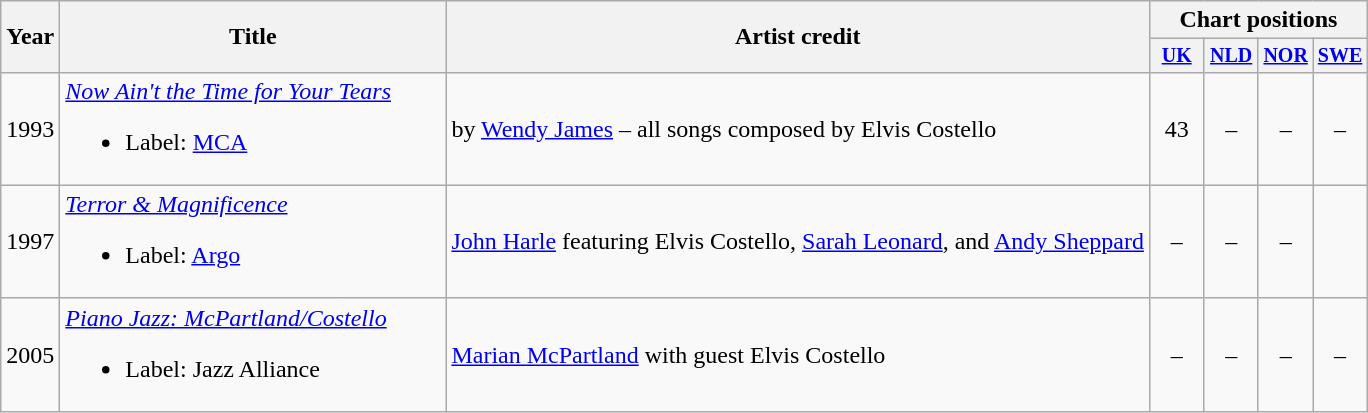<table class="wikitable" style="text-align:center;">
<tr>
<th rowspan="2">Year</th>
<th rowspan="2" style="width:250px;">Title</th>
<th rowspan="2">Artist credit</th>
<th colspan="4">Chart positions</th>
</tr>
<tr style="font-size:smaller;">
<th width="30"><a href='#'>UK</a> <br></th>
<th width="30"><a href='#'>NLD</a><br></th>
<th width="30"><a href='#'>NOR</a><br></th>
<th width="30"><a href='#'>SWE</a><br></th>
</tr>
<tr>
<td>1993</td>
<td align="left"><em><a href='#'>Now Ain't the Time for Your Tears</a></em><br><ul><li>Label: <a href='#'>MCA</a></li></ul></td>
<td align="left">by <a href='#'>Wendy James</a> – all songs composed by Elvis Costello</td>
<td>43</td>
<td>–</td>
<td>–</td>
<td>–</td>
</tr>
<tr>
<td>1997</td>
<td align="left"><em><a href='#'>Terror & Magnificence</a></em><br><ul><li>Label: <a href='#'>Argo</a></li></ul></td>
<td align="left"><a href='#'>John Harle</a> featuring Elvis Costello, <a href='#'>Sarah Leonard</a>, and <a href='#'>Andy Sheppard</a></td>
<td>–</td>
<td>–</td>
<td>–</td>
</tr>
<tr>
<td>2005</td>
<td align="left"><em><a href='#'>Piano Jazz: McPartland/Costello</a></em><br><ul><li>Label: Jazz Alliance</li></ul></td>
<td align="left"><a href='#'>Marian McPartland</a> with guest Elvis Costello</td>
<td>–</td>
<td>–</td>
<td>–</td>
<td>–</td>
</tr>
</table>
